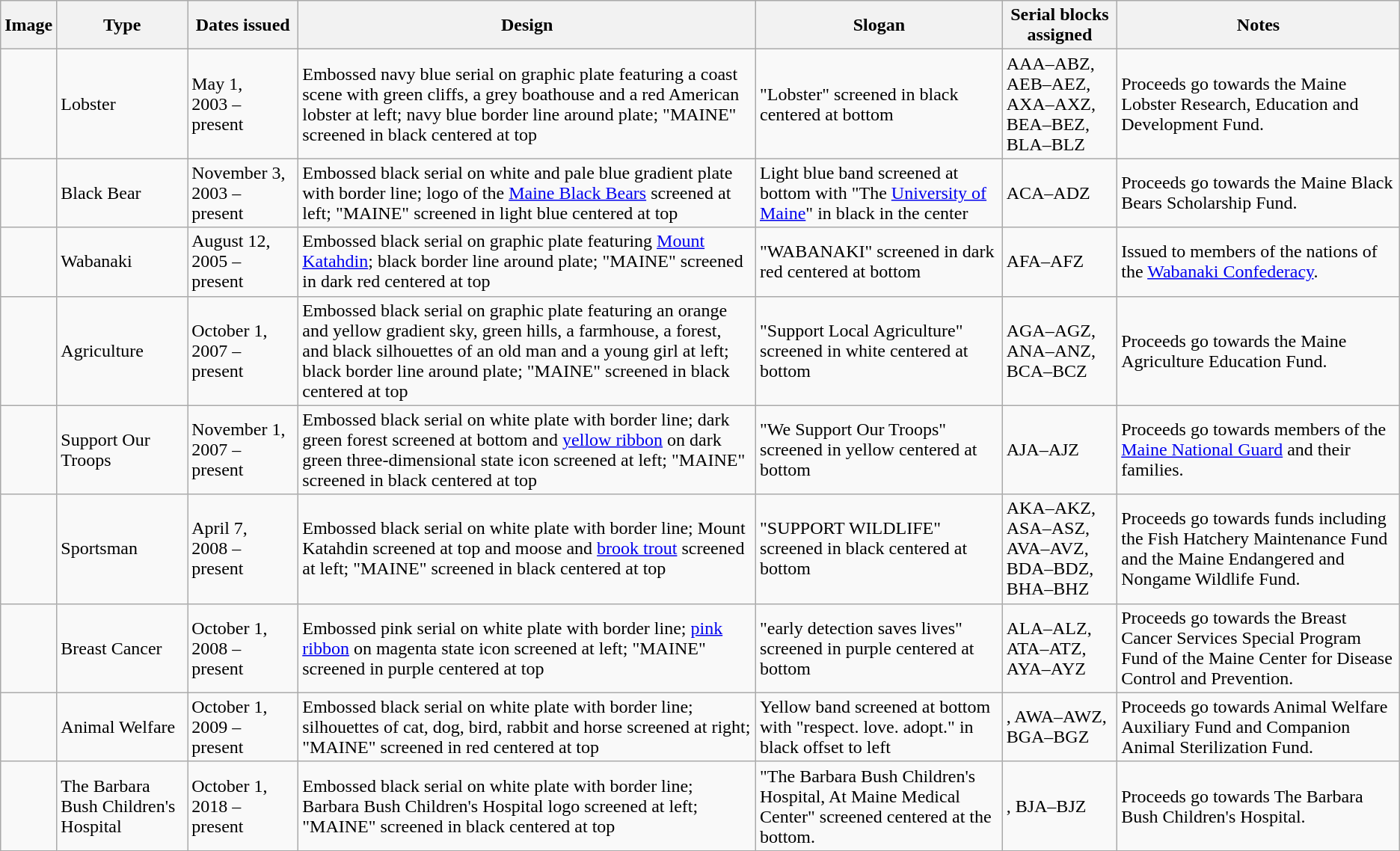<table class="wikitable">
<tr>
<th>Image</th>
<th>Type</th>
<th>Dates issued</th>
<th>Design</th>
<th>Slogan</th>
<th style="width:95px;">Serial blocks assigned</th>
<th>Notes</th>
</tr>
<tr>
<td></td>
<td>Lobster</td>
<td>May 1, 2003 – present</td>
<td>Embossed navy blue serial on graphic plate featuring a coast scene with green cliffs, a grey boathouse and a red American lobster at left; navy blue border line around plate; "MAINE" screened in black centered at top</td>
<td>"Lobster" screened in black centered at bottom</td>
<td>AAA–ABZ, AEB–AEZ, AXA–AXZ, BEA–BEZ, BLA–BLZ</td>
<td>Proceeds go towards the Maine Lobster Research, Education and Development Fund.</td>
</tr>
<tr>
<td></td>
<td>Black Bear</td>
<td>November 3, 2003 – present</td>
<td>Embossed black serial on white and pale blue gradient plate with border line; logo of the <a href='#'>Maine Black Bears</a> screened at left; "MAINE" screened in light blue centered at top</td>
<td>Light blue band screened at bottom with "The <a href='#'>University of Maine</a>" in black in the center</td>
<td>ACA–ADZ</td>
<td>Proceeds go towards the Maine Black Bears Scholarship Fund.</td>
</tr>
<tr>
<td></td>
<td>Wabanaki</td>
<td>August 12, 2005 – present</td>
<td>Embossed black serial on graphic plate featuring <a href='#'>Mount Katahdin</a>; black border line around plate; "MAINE" screened in dark red centered at top</td>
<td>"WABANAKI" screened in dark red centered at bottom</td>
<td>AFA–AFZ</td>
<td>Issued to members of the nations of the <a href='#'>Wabanaki Confederacy</a>.</td>
</tr>
<tr>
<td></td>
<td>Agriculture</td>
<td>October 1, 2007 – present</td>
<td>Embossed black serial on graphic plate featuring an orange and yellow gradient sky, green hills, a farmhouse, a forest, and black silhouettes of an old man and a young girl at left; black border line around plate; "MAINE" screened in black centered at top</td>
<td>"Support Local Agriculture" screened in white centered at bottom</td>
<td>AGA–AGZ, ANA–ANZ, BCA–BCZ</td>
<td>Proceeds go towards the Maine Agriculture Education Fund.</td>
</tr>
<tr>
<td></td>
<td>Support Our Troops</td>
<td>November 1, 2007 – present</td>
<td>Embossed black serial on white plate with border line; dark green forest screened at bottom and <a href='#'>yellow ribbon</a> on dark green three-dimensional state icon screened at left; "MAINE" screened in black centered at top</td>
<td>"We Support Our Troops" screened in yellow centered at bottom</td>
<td>AJA–AJZ</td>
<td>Proceeds go towards members of the <a href='#'>Maine National Guard</a> and their families.</td>
</tr>
<tr>
<td></td>
<td>Sportsman</td>
<td>April 7, 2008 – present</td>
<td>Embossed black serial on white plate with border line; Mount Katahdin screened at top and moose and <a href='#'>brook trout</a> screened at left; "MAINE" screened in black centered at top</td>
<td>"SUPPORT WILDLIFE" screened in black centered at bottom</td>
<td>AKA–AKZ, ASA–ASZ, AVA–AVZ, BDA–BDZ, BHA–BHZ</td>
<td>Proceeds go towards funds including the Fish Hatchery Maintenance Fund and the Maine Endangered and Nongame Wildlife Fund.</td>
</tr>
<tr>
<td></td>
<td>Breast Cancer</td>
<td>October 1, 2008 – present</td>
<td>Embossed pink serial on white plate with border line; <a href='#'>pink ribbon</a> on magenta state icon screened at left; "MAINE" screened in purple centered at top</td>
<td>"early detection saves lives" screened in purple centered at bottom</td>
<td>ALA–ALZ, ATA–ATZ, AYA–AYZ</td>
<td>Proceeds go towards the Breast Cancer Services Special Program Fund of the Maine Center for Disease Control and Prevention.</td>
</tr>
<tr>
<td></td>
<td>Animal Welfare</td>
<td>October 1, 2009 – present</td>
<td>Embossed black serial on white plate with border line; silhouettes of cat, dog, bird, rabbit and horse screened at right; "MAINE" screened in red centered at top</td>
<td>Yellow band screened at bottom with "respect. love. adopt." in black offset to left</td>
<td>, AWA–AWZ, BGA–BGZ</td>
<td>Proceeds go towards Animal Welfare Auxiliary Fund and Companion Animal Sterilization Fund.</td>
</tr>
<tr>
<td></td>
<td>The Barbara Bush Children's Hospital</td>
<td>October 1, 2018 – present</td>
<td>Embossed black serial on white plate with border line; Barbara Bush Children's Hospital logo screened at left; "MAINE" screened in black centered at top</td>
<td>"The Barbara Bush Children's Hospital, At Maine Medical Center" screened centered at the bottom.</td>
<td>, BJA–BJZ</td>
<td>Proceeds go towards The Barbara Bush Children's Hospital.</td>
</tr>
</table>
